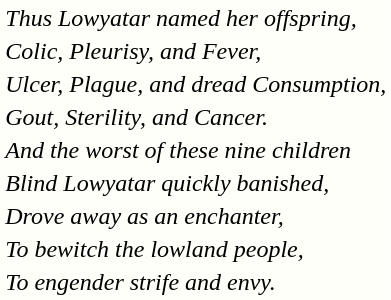<table style="margin-left:5%;margin-right:5%;font-style:italic;background:rgb(100%,100%,98%);">
<tr>
<td>Thus Lowyatar named her offspring,</td>
</tr>
<tr>
<td>Colic, Pleurisy, and Fever,</td>
</tr>
<tr>
<td>Ulcer, Plague, and dread Consumption,</td>
</tr>
<tr>
<td>Gout, Sterility, and Cancer.</td>
</tr>
<tr>
<td>And the worst of these nine children</td>
</tr>
<tr>
<td>Blind Lowyatar quickly banished,</td>
</tr>
<tr>
<td>Drove away as an enchanter,</td>
</tr>
<tr>
<td>To bewitch the lowland people,</td>
</tr>
<tr>
<td>To engender strife and envy.</td>
</tr>
</table>
